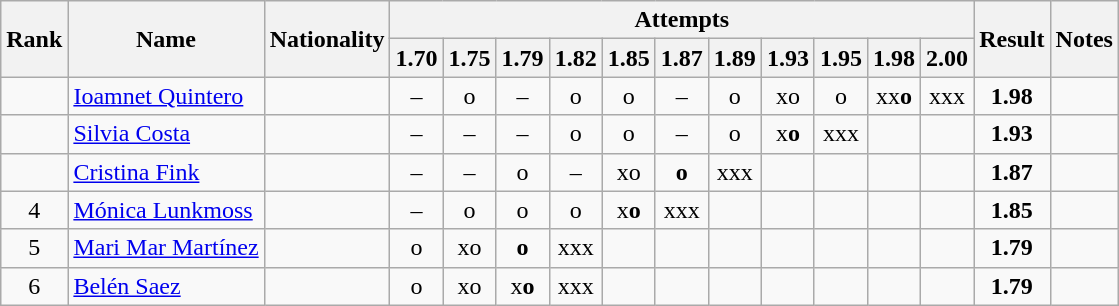<table class="wikitable sortable" style="text-align:center">
<tr>
<th rowspan=2>Rank</th>
<th rowspan=2>Name</th>
<th rowspan=2>Nationality</th>
<th colspan=11>Attempts</th>
<th rowspan=2>Result</th>
<th rowspan=2>Notes</th>
</tr>
<tr>
<th>1.70</th>
<th>1.75</th>
<th>1.79</th>
<th>1.82</th>
<th>1.85</th>
<th>1.87</th>
<th>1.89</th>
<th>1.93</th>
<th>1.95</th>
<th>1.98</th>
<th>2.00</th>
</tr>
<tr>
<td align=center></td>
<td align=left><a href='#'>Ioamnet Quintero</a></td>
<td align=left></td>
<td>–</td>
<td>o</td>
<td>–</td>
<td>o</td>
<td>o</td>
<td>–</td>
<td>o</td>
<td>xo</td>
<td>o</td>
<td>xx<strong>o</strong></td>
<td>xxx</td>
<td><strong>1.98</strong></td>
<td></td>
</tr>
<tr>
<td align=center></td>
<td align=left><a href='#'>Silvia Costa</a></td>
<td align=left></td>
<td>–</td>
<td>–</td>
<td>–</td>
<td>o</td>
<td>o</td>
<td>–</td>
<td>o</td>
<td>x<strong>o</strong></td>
<td>xxx</td>
<td></td>
<td></td>
<td><strong>1.93</strong></td>
<td></td>
</tr>
<tr>
<td align=center></td>
<td align=left><a href='#'>Cristina Fink</a></td>
<td align=left></td>
<td>–</td>
<td>–</td>
<td>o</td>
<td>–</td>
<td>xo</td>
<td><strong>o</strong></td>
<td>xxx</td>
<td></td>
<td></td>
<td></td>
<td></td>
<td><strong>1.87</strong></td>
<td></td>
</tr>
<tr>
<td align=center>4</td>
<td align=left><a href='#'>Mónica Lunkmoss</a></td>
<td align=left></td>
<td>–</td>
<td>o</td>
<td>o</td>
<td>o</td>
<td>x<strong>o</strong></td>
<td>xxx</td>
<td></td>
<td></td>
<td></td>
<td></td>
<td></td>
<td><strong>1.85</strong></td>
<td></td>
</tr>
<tr>
<td align=center>5</td>
<td align=left><a href='#'>Mari Mar Martínez</a></td>
<td align=left></td>
<td>o</td>
<td>xo</td>
<td><strong>o</strong></td>
<td>xxx</td>
<td></td>
<td></td>
<td></td>
<td></td>
<td></td>
<td></td>
<td></td>
<td><strong>1.79</strong></td>
<td></td>
</tr>
<tr>
<td align=center>6</td>
<td align=left><a href='#'>Belén Saez</a></td>
<td align=left></td>
<td>o</td>
<td>xo</td>
<td>x<strong>o</strong></td>
<td>xxx</td>
<td></td>
<td></td>
<td></td>
<td></td>
<td></td>
<td></td>
<td></td>
<td><strong>1.79</strong></td>
<td></td>
</tr>
</table>
